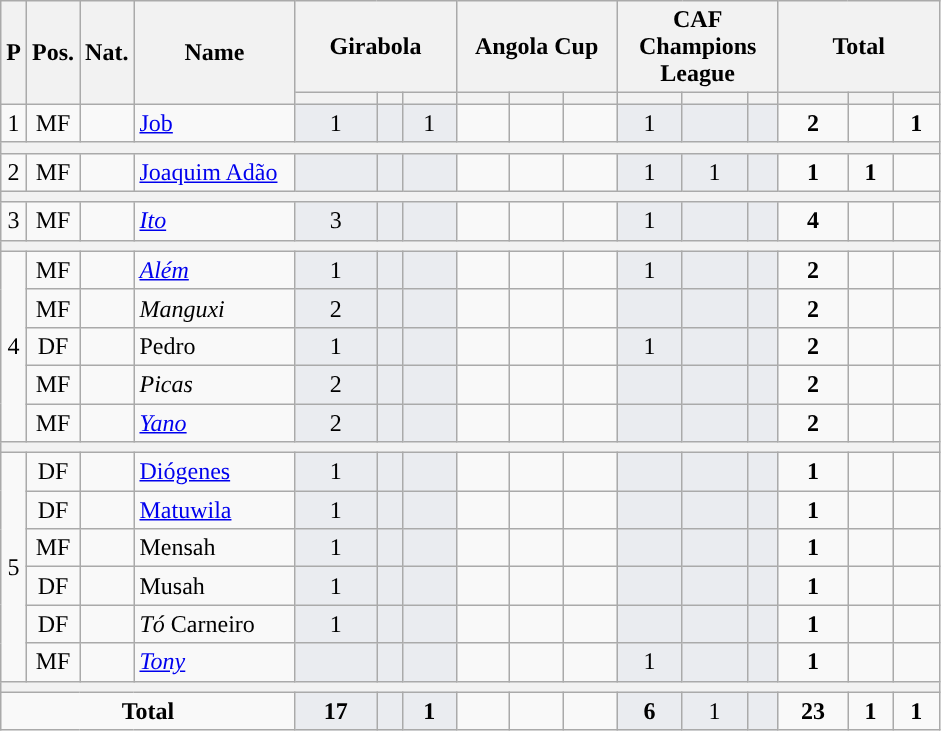<table class="wikitable sortable" style="text-align:center">
<tr>
<th style="text-align:center;" rowspan="2">P</th>
<th style="text-align:center;" rowspan="2">Pos.</th>
<th style="text-align:center;" rowspan="2">Nat.</th>
<th style="text-align:center; width:100px;" rowspan="2">Name</th>
<th style="text-align:center; width:100px;" colspan="3">Girabola</th>
<th style="text-align:center; width:100px;" colspan="3">Angola Cup</th>
<th style="text-align:center; width:100px;" colspan="3">CAF Champions League</th>
<th style="text-align:center; width:100px;" colspan="3">Total</th>
</tr>
<tr>
<th scope="col" class="unsortable"></th>
<th scope="col" class="unsortable"></th>
<th scope="col" class="unsortable"></th>
<th scope="col" class="unsortable"></th>
<th scope="col" class="unsortable"></th>
<th scope="col" class="unsortable"></th>
<th scope="col" class="unsortable"></th>
<th scope="col" class="unsortable"></th>
<th scope="col" class="unsortable"></th>
<th scope="col" class="unsortable"></th>
<th scope="col" class="unsortable"></th>
<th scope="col" class="unsortable"></th>
</tr>
<tr>
<td>1</td>
<td data-sort-value="3">MF</td>
<td></td>
<td align=left><a href='#'>Job</a></td>
<td style="background:#eaecf0;">1</td>
<td style="background:#eaecf0;"></td>
<td style="background:#eaecf0;">1</td>
<td></td>
<td></td>
<td></td>
<td style="background:#eaecf0;">1</td>
<td style="background:#eaecf0;"></td>
<td style="background:#eaecf0;"></td>
<td><strong>2</strong></td>
<td><strong></strong></td>
<td><strong>1</strong></td>
</tr>
<tr>
<th colspan=16></th>
</tr>
<tr>
<td>2</td>
<td data-sort-value="3">MF</td>
<td></td>
<td align=left><a href='#'>Joaquim Adão</a></td>
<td style="background:#eaecf0;"></td>
<td style="background:#eaecf0;"></td>
<td style="background:#eaecf0;"></td>
<td></td>
<td></td>
<td></td>
<td style="background:#eaecf0;">1</td>
<td style="background:#eaecf0;">1</td>
<td style="background:#eaecf0;"></td>
<td><strong>1</strong></td>
<td><strong>1</strong></td>
<td></td>
</tr>
<tr>
<th colspan=16></th>
</tr>
<tr>
<td>3</td>
<td data-sort-value="3">MF</td>
<td></td>
<td align=left><em><a href='#'>Ito</a></em></td>
<td style="background:#eaecf0;">3</td>
<td style="background:#eaecf0;"></td>
<td style="background:#eaecf0;"></td>
<td></td>
<td></td>
<td></td>
<td style="background:#eaecf0;">1</td>
<td style="background:#eaecf0;"></td>
<td style="background:#eaecf0;"></td>
<td><strong>4</strong></td>
<td><strong></strong></td>
<td></td>
</tr>
<tr>
<th colspan=16></th>
</tr>
<tr>
<td rowspan=5>4</td>
<td data-sort-value="3">MF</td>
<td></td>
<td align=left><em><a href='#'>Além</a></em></td>
<td style="background:#eaecf0;">1</td>
<td style="background:#eaecf0;"></td>
<td style="background:#eaecf0;"></td>
<td></td>
<td></td>
<td></td>
<td style="background:#eaecf0;">1</td>
<td style="background:#eaecf0;"></td>
<td style="background:#eaecf0;"></td>
<td><strong>2</strong></td>
<td><strong></strong></td>
<td></td>
</tr>
<tr>
<td data-sort-value="3">MF</td>
<td></td>
<td align=left><em>Manguxi</em></td>
<td style="background:#eaecf0;">2</td>
<td style="background:#eaecf0;"></td>
<td style="background:#eaecf0;"></td>
<td></td>
<td></td>
<td></td>
<td style="background:#eaecf0;"></td>
<td style="background:#eaecf0;"></td>
<td style="background:#eaecf0;"></td>
<td><strong>2</strong></td>
<td><strong></strong></td>
<td></td>
</tr>
<tr>
<td>DF</td>
<td></td>
<td align=left>Pedro</td>
<td style="background:#eaecf0;">1</td>
<td style="background:#eaecf0;"></td>
<td style="background:#eaecf0;"></td>
<td></td>
<td></td>
<td></td>
<td style="background:#eaecf0;">1</td>
<td style="background:#eaecf0;"></td>
<td style="background:#eaecf0;"></td>
<td><strong>2</strong></td>
<td><strong></strong></td>
<td></td>
</tr>
<tr>
<td data-sort-value="3">MF</td>
<td></td>
<td align=left><em>Picas</em></td>
<td style="background:#eaecf0;">2</td>
<td style="background:#eaecf0;"></td>
<td style="background:#eaecf0;"></td>
<td></td>
<td></td>
<td></td>
<td style="background:#eaecf0;"></td>
<td style="background:#eaecf0;"></td>
<td style="background:#eaecf0;"></td>
<td><strong>2</strong></td>
<td><strong></strong></td>
<td></td>
</tr>
<tr>
<td data-sort-value="3">MF</td>
<td></td>
<td align=left><em><a href='#'>Yano</a></em></td>
<td style="background:#eaecf0;">2</td>
<td style="background:#eaecf0;"></td>
<td style="background:#eaecf0;"></td>
<td></td>
<td></td>
<td></td>
<td style="background:#eaecf0;"></td>
<td style="background:#eaecf0;"></td>
<td style="background:#eaecf0;"></td>
<td><strong>2</strong></td>
<td><strong></strong></td>
<td></td>
</tr>
<tr>
<th colspan=16></th>
</tr>
<tr>
<td rowspan=6>5</td>
<td data-sort-value="2">DF</td>
<td></td>
<td align=left><a href='#'>Diógenes</a></td>
<td style="background:#eaecf0;">1</td>
<td style="background:#eaecf0;"></td>
<td style="background:#eaecf0;"></td>
<td></td>
<td></td>
<td></td>
<td style="background:#eaecf0;"></td>
<td style="background:#eaecf0;"></td>
<td style="background:#eaecf0;"></td>
<td><strong>1</strong></td>
<td><strong></strong></td>
<td></td>
</tr>
<tr>
<td data-sort-value="2">DF</td>
<td></td>
<td align=left><a href='#'>Matuwila</a></td>
<td style="background:#eaecf0;">1</td>
<td style="background:#eaecf0;"></td>
<td style="background:#eaecf0;"></td>
<td></td>
<td></td>
<td></td>
<td style="background:#eaecf0;"></td>
<td style="background:#eaecf0;"></td>
<td style="background:#eaecf0;"></td>
<td><strong>1</strong></td>
<td><strong></strong></td>
<td></td>
</tr>
<tr>
<td data-sort-value="3">MF</td>
<td></td>
<td align=left>Mensah</td>
<td style="background:#eaecf0;">1</td>
<td style="background:#eaecf0;"></td>
<td style="background:#eaecf0;"></td>
<td></td>
<td></td>
<td></td>
<td style="background:#eaecf0;"></td>
<td style="background:#eaecf0;"></td>
<td style="background:#eaecf0;"></td>
<td><strong>1</strong></td>
<td><strong></strong></td>
<td></td>
</tr>
<tr>
<td data-sort-value="2">DF</td>
<td></td>
<td align=left>Musah</td>
<td style="background:#eaecf0;">1</td>
<td style="background:#eaecf0;"></td>
<td style="background:#eaecf0;"></td>
<td></td>
<td></td>
<td></td>
<td style="background:#eaecf0;"></td>
<td style="background:#eaecf0;"></td>
<td style="background:#eaecf0;"></td>
<td><strong>1</strong></td>
<td><strong></strong></td>
<td></td>
</tr>
<tr>
<td data-sort-value="2">DF</td>
<td></td>
<td align=left><em>Tó</em> Carneiro</td>
<td style="background:#eaecf0;">1</td>
<td style="background:#eaecf0;"></td>
<td style="background:#eaecf0;"></td>
<td></td>
<td></td>
<td></td>
<td style="background:#eaecf0;"></td>
<td style="background:#eaecf0;"></td>
<td style="background:#eaecf0;"></td>
<td><strong>1</strong></td>
<td><strong></strong></td>
<td></td>
</tr>
<tr>
<td data-sort-value="3">MF</td>
<td></td>
<td align=left><em><a href='#'>Tony</a></em></td>
<td style="background:#eaecf0;"></td>
<td style="background:#eaecf0;"></td>
<td style="background:#eaecf0;"></td>
<td></td>
<td></td>
<td></td>
<td style="background:#eaecf0;">1</td>
<td style="background:#eaecf0;"></td>
<td style="background:#eaecf0;"></td>
<td><strong>1</strong></td>
<td><strong></strong></td>
<td></td>
</tr>
<tr>
<th colspan=16></th>
</tr>
<tr>
<td colspan=4><strong>Total</strong></td>
<td style="background:#eaecf0;"><strong>17</strong></td>
<td style="background:#eaecf0;"></td>
<td style="background:#eaecf0;"><strong>1</strong></td>
<td></td>
<td></td>
<td></td>
<td style="background:#eaecf0;"><strong>6</strong></td>
<td style="background:#eaecf0;">1</td>
<td style="background:#eaecf0;"></td>
<td><strong>23</strong></td>
<td><strong>1</strong></td>
<td><strong>1</strong></td>
</tr>
</table>
